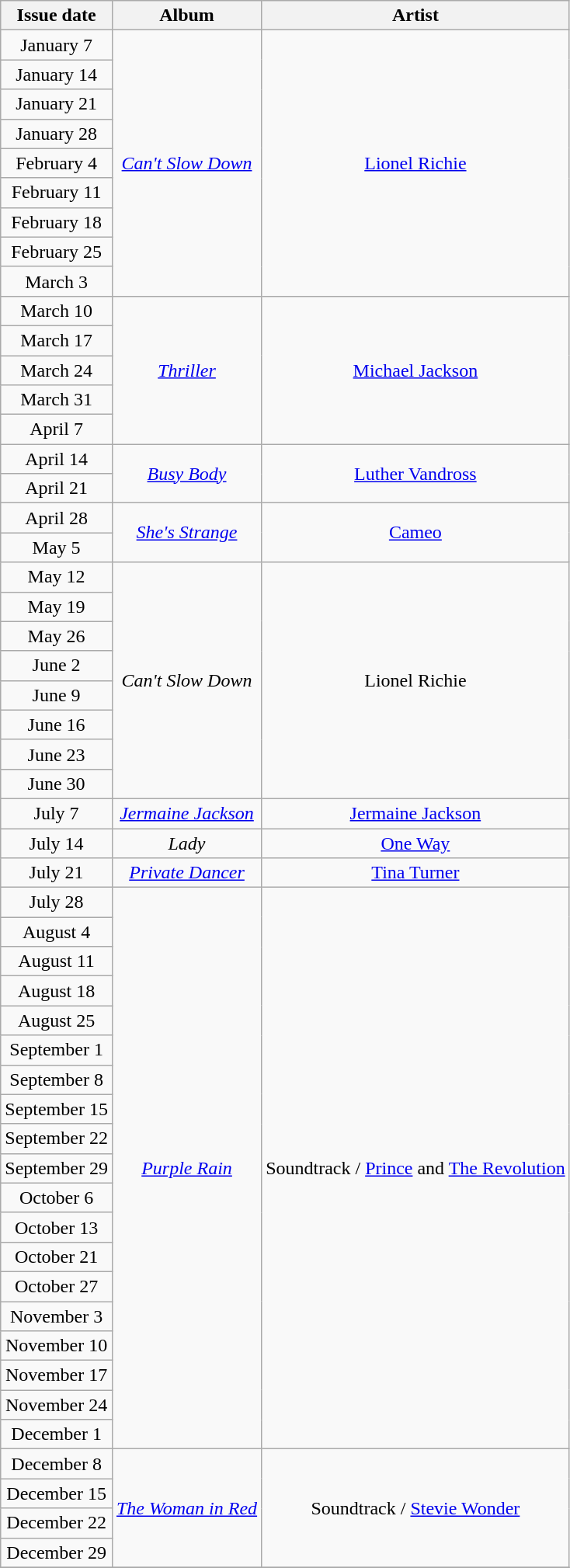<table class="wikitable" style="text-align: center;">
<tr>
<th>Issue date</th>
<th>Album</th>
<th>Artist</th>
</tr>
<tr>
<td>January 7</td>
<td rowspan="9"><em><a href='#'>Can't Slow Down</a></em></td>
<td rowspan="9"><a href='#'>Lionel Richie</a></td>
</tr>
<tr>
<td>January 14</td>
</tr>
<tr>
<td>January 21</td>
</tr>
<tr>
<td>January 28</td>
</tr>
<tr>
<td>February 4</td>
</tr>
<tr>
<td>February 11</td>
</tr>
<tr>
<td>February 18</td>
</tr>
<tr>
<td>February 25</td>
</tr>
<tr>
<td>March 3</td>
</tr>
<tr>
<td>March 10</td>
<td rowspan="5"><em><a href='#'>Thriller</a></em></td>
<td rowspan="5"><a href='#'>Michael Jackson</a></td>
</tr>
<tr>
<td>March 17</td>
</tr>
<tr>
<td>March 24</td>
</tr>
<tr>
<td>March 31</td>
</tr>
<tr>
<td>April 7</td>
</tr>
<tr>
<td>April 14</td>
<td rowspan="2"><em><a href='#'>Busy Body</a></em></td>
<td rowspan="2"><a href='#'>Luther Vandross</a></td>
</tr>
<tr>
<td>April 21</td>
</tr>
<tr>
<td>April 28</td>
<td rowspan="2"><em><a href='#'>She's Strange</a></em></td>
<td rowspan="2"><a href='#'>Cameo</a></td>
</tr>
<tr>
<td>May 5</td>
</tr>
<tr>
<td>May 12</td>
<td rowspan="8"><em>Can't Slow Down</em></td>
<td rowspan="8">Lionel Richie</td>
</tr>
<tr>
<td>May 19</td>
</tr>
<tr>
<td>May 26</td>
</tr>
<tr>
<td>June 2</td>
</tr>
<tr>
<td>June 9</td>
</tr>
<tr>
<td>June 16</td>
</tr>
<tr>
<td>June 23</td>
</tr>
<tr>
<td>June 30</td>
</tr>
<tr>
<td>July 7</td>
<td><em><a href='#'>Jermaine Jackson</a></em></td>
<td><a href='#'>Jermaine Jackson</a></td>
</tr>
<tr>
<td>July 14</td>
<td><em>Lady</em></td>
<td><a href='#'>One Way</a></td>
</tr>
<tr>
<td>July 21</td>
<td><em><a href='#'>Private Dancer</a></em></td>
<td><a href='#'>Tina Turner</a></td>
</tr>
<tr>
<td>July 28</td>
<td rowspan="19"><em><a href='#'>Purple Rain</a></em></td>
<td rowspan="19">Soundtrack / <a href='#'>Prince</a> and <a href='#'>The Revolution</a></td>
</tr>
<tr>
<td>August 4</td>
</tr>
<tr>
<td>August 11</td>
</tr>
<tr>
<td>August 18</td>
</tr>
<tr>
<td>August 25</td>
</tr>
<tr>
<td>September 1</td>
</tr>
<tr>
<td>September 8</td>
</tr>
<tr>
<td>September 15</td>
</tr>
<tr>
<td>September 22</td>
</tr>
<tr>
<td>September 29</td>
</tr>
<tr>
<td>October 6</td>
</tr>
<tr>
<td>October 13</td>
</tr>
<tr>
<td>October 21</td>
</tr>
<tr>
<td>October 27</td>
</tr>
<tr>
<td>November 3</td>
</tr>
<tr>
<td>November 10</td>
</tr>
<tr>
<td>November 17</td>
</tr>
<tr>
<td>November 24</td>
</tr>
<tr>
<td>December 1</td>
</tr>
<tr>
<td>December 8</td>
<td rowspan="4"><em><a href='#'>The Woman in Red</a></em></td>
<td rowspan="4">Soundtrack / <a href='#'>Stevie Wonder</a></td>
</tr>
<tr>
<td>December 15</td>
</tr>
<tr>
<td>December 22</td>
</tr>
<tr>
<td>December 29</td>
</tr>
<tr>
</tr>
</table>
